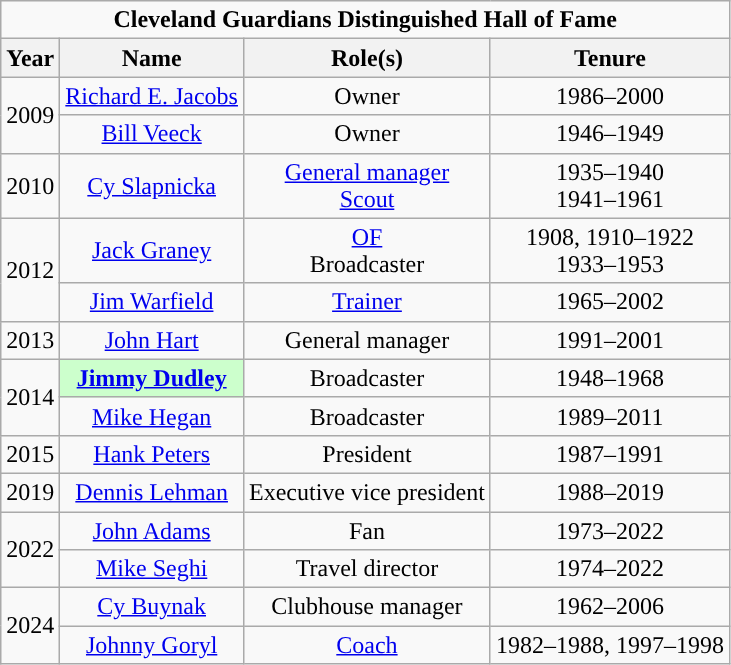<table class="wikitable" style="text-align:center">
<tr>
<td colspan="5"><strong>Cleveland Guardians Distinguished Hall of Fame</strong></td>
</tr>
<tr>
<th scope="col">Year</th>
<th scope="col">Name</th>
<th scope="col">Role(s)</th>
<th scope="col">Tenure</th>
</tr>
<tr>
<td rowspan=2>2009</td>
<td><a href='#'>Richard E. Jacobs</a></td>
<td>Owner</td>
<td>1986–2000</td>
</tr>
<tr>
<td><a href='#'>Bill Veeck</a></td>
<td>Owner</td>
<td>1946–1949</td>
</tr>
<tr>
<td>2010</td>
<td><a href='#'>Cy Slapnicka</a></td>
<td><a href='#'>General manager</a><br><a href='#'>Scout</a></td>
<td>1935–1940<br>1941–1961</td>
</tr>
<tr>
<td rowspan=2>2012</td>
<td><a href='#'>Jack Graney</a></td>
<td><a href='#'>OF</a><br>Broadcaster</td>
<td>1908, 1910–1922<br>1933–1953</td>
</tr>
<tr>
<td><a href='#'>Jim Warfield</a></td>
<td><a href='#'>Trainer</a></td>
<td>1965–2002</td>
</tr>
<tr>
<td>2013</td>
<td><a href='#'>John Hart</a></td>
<td>General manager</td>
<td>1991–2001</td>
</tr>
<tr>
<td rowspan=2>2014</td>
<td style="background:#cfc;"><strong><a href='#'>Jimmy Dudley</a></strong></td>
<td>Broadcaster</td>
<td>1948–1968</td>
</tr>
<tr>
<td><a href='#'>Mike Hegan</a></td>
<td>Broadcaster</td>
<td>1989–2011</td>
</tr>
<tr>
<td>2015</td>
<td><a href='#'>Hank Peters</a></td>
<td>President</td>
<td>1987–1991</td>
</tr>
<tr>
<td>2019</td>
<td><a href='#'>Dennis Lehman</a></td>
<td>Executive vice president</td>
<td>1988–2019</td>
</tr>
<tr>
<td rowspan=2>2022</td>
<td><a href='#'>John Adams</a></td>
<td>Fan</td>
<td>1973–2022</td>
</tr>
<tr>
<td><a href='#'>Mike Seghi</a></td>
<td>Travel director</td>
<td>1974–2022</td>
</tr>
<tr>
<td rowspan=2>2024</td>
<td><a href='#'>Cy Buynak</a></td>
<td>Clubhouse manager</td>
<td>1962–2006</td>
</tr>
<tr>
<td><a href='#'>Johnny Goryl</a></td>
<td><a href='#'>Coach</a></td>
<td>1982–1988, 1997–1998</td>
</tr>
</table>
